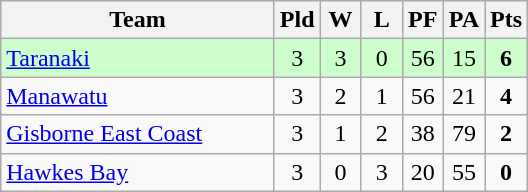<table class="wikitable" style="text-align:center;">
<tr>
<th width=175>Team</th>
<th width=20 abbr="Played">Pld</th>
<th width=20 abbr="Won">W</th>
<th width=20 abbr="Lost">L</th>
<th width=20 abbr="Points for">PF</th>
<th width=20 abbr="Points against">PA</th>
<th width=20 abbr="Points">Pts</th>
</tr>
<tr style="background: #ccffcc;">
<td style="text-align:left;"><a href='#'>Taranaki</a></td>
<td>3</td>
<td>3</td>
<td>0</td>
<td>56</td>
<td>15</td>
<td><strong>6</strong></td>
</tr>
<tr>
<td style="text-align:left;"><a href='#'>Manawatu</a></td>
<td>3</td>
<td>2</td>
<td>1</td>
<td>56</td>
<td>21</td>
<td><strong>4</strong></td>
</tr>
<tr>
<td style="text-align:left;"><a href='#'>Gisborne East Coast</a></td>
<td>3</td>
<td>1</td>
<td>2</td>
<td>38</td>
<td>79</td>
<td><strong>2</strong></td>
</tr>
<tr>
<td style="text-align:left;"><a href='#'>Hawkes Bay</a></td>
<td>3</td>
<td>0</td>
<td>3</td>
<td>20</td>
<td>55</td>
<td><strong>0</strong></td>
</tr>
</table>
